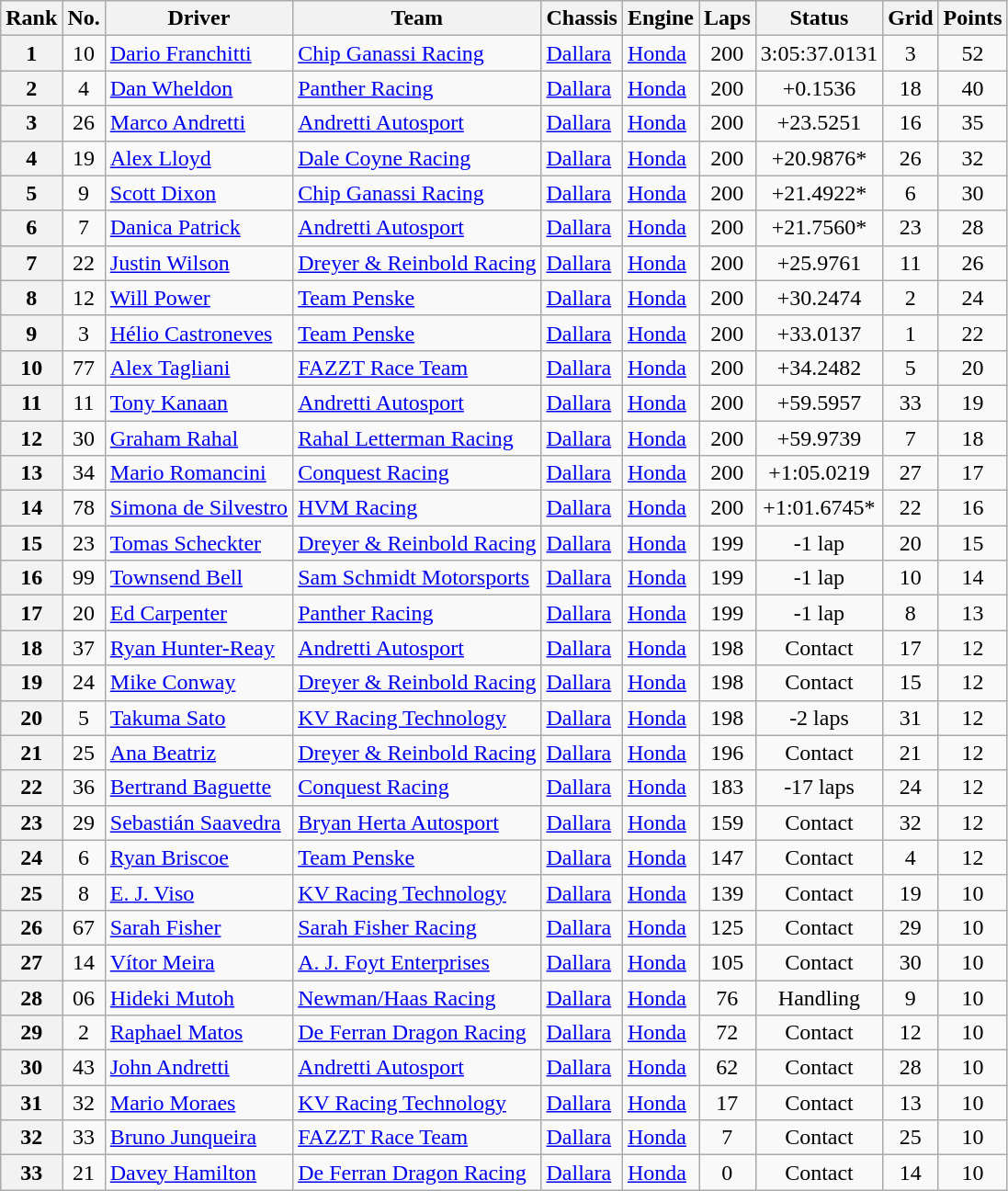<table class="wikitable">
<tr>
<th>Rank</th>
<th>No.</th>
<th>Driver</th>
<th>Team</th>
<th>Chassis</th>
<th>Engine</th>
<th>Laps</th>
<th>Status</th>
<th>Grid</th>
<th>Points</th>
</tr>
<tr>
<th>1</th>
<td align="center">10</td>
<td> <a href='#'>Dario Franchitti</a> <strong></strong></td>
<td><a href='#'>Chip Ganassi Racing</a></td>
<td><a href='#'>Dallara</a></td>
<td><a href='#'>Honda</a></td>
<td align="center">200</td>
<td align="center">3:05:37.0131</td>
<td align="center">3</td>
<td align="center">52</td>
</tr>
<tr>
<th>2</th>
<td align="center">4</td>
<td> <a href='#'>Dan Wheldon</a> <strong></strong></td>
<td><a href='#'>Panther Racing</a></td>
<td><a href='#'>Dallara</a></td>
<td><a href='#'>Honda</a></td>
<td align="center">200</td>
<td align="center">+0.1536</td>
<td align="center">18</td>
<td align="center">40</td>
</tr>
<tr>
<th>3</th>
<td align="center">26</td>
<td> <a href='#'>Marco Andretti</a></td>
<td><a href='#'>Andretti Autosport</a></td>
<td><a href='#'>Dallara</a></td>
<td><a href='#'>Honda</a></td>
<td align="center">200</td>
<td align="center">+23.5251</td>
<td align="center">16</td>
<td align="center">35</td>
</tr>
<tr>
<th>4</th>
<td align="center">19</td>
<td> <a href='#'>Alex Lloyd</a></td>
<td><a href='#'>Dale Coyne Racing</a></td>
<td><a href='#'>Dallara</a></td>
<td><a href='#'>Honda</a></td>
<td align="center">200</td>
<td align="center">+20.9876*</td>
<td align="center">26</td>
<td align="center">32</td>
</tr>
<tr>
<th>5</th>
<td align="center">9</td>
<td> <a href='#'>Scott Dixon</a> <strong></strong></td>
<td><a href='#'>Chip Ganassi Racing</a></td>
<td><a href='#'>Dallara</a></td>
<td><a href='#'>Honda</a></td>
<td align="center">200</td>
<td align="center">+21.4922*</td>
<td align="center">6</td>
<td align="center">30</td>
</tr>
<tr>
<th>6</th>
<td align="center">7</td>
<td> <a href='#'>Danica Patrick</a></td>
<td><a href='#'>Andretti Autosport</a></td>
<td><a href='#'>Dallara</a></td>
<td><a href='#'>Honda</a></td>
<td align="center">200</td>
<td align="center">+21.7560*</td>
<td align="center">23</td>
<td align="center">28</td>
</tr>
<tr>
<th>7</th>
<td align="center">22</td>
<td> <a href='#'>Justin Wilson</a></td>
<td><a href='#'>Dreyer & Reinbold Racing</a></td>
<td><a href='#'>Dallara</a></td>
<td><a href='#'>Honda</a></td>
<td align="center">200</td>
<td align="center">+25.9761</td>
<td align="center">11</td>
<td align="center">26</td>
</tr>
<tr>
<th>8</th>
<td align="center">12</td>
<td> <a href='#'>Will Power</a></td>
<td><a href='#'>Team Penske</a></td>
<td><a href='#'>Dallara</a></td>
<td><a href='#'>Honda</a></td>
<td align="center">200</td>
<td align="center">+30.2474</td>
<td align="center">2</td>
<td align="center">24</td>
</tr>
<tr>
<th>9</th>
<td align="center">3</td>
<td> <a href='#'>Hélio Castroneves</a> <strong></strong></td>
<td><a href='#'>Team Penske</a></td>
<td><a href='#'>Dallara</a></td>
<td><a href='#'>Honda</a></td>
<td align="center">200</td>
<td align="center">+33.0137</td>
<td align="center">1</td>
<td align="center">22</td>
</tr>
<tr>
<th>10</th>
<td align="center">77</td>
<td> <a href='#'>Alex Tagliani</a></td>
<td><a href='#'>FAZZT Race Team</a></td>
<td><a href='#'>Dallara</a></td>
<td><a href='#'>Honda</a></td>
<td align="center">200</td>
<td align="center">+34.2482</td>
<td align="center">5</td>
<td align="center">20</td>
</tr>
<tr>
<th>11</th>
<td align="center">11</td>
<td> <a href='#'>Tony Kanaan</a></td>
<td><a href='#'>Andretti Autosport</a></td>
<td><a href='#'>Dallara</a></td>
<td><a href='#'>Honda</a></td>
<td align="center">200</td>
<td align="center">+59.5957</td>
<td align="center">33</td>
<td align="center">19</td>
</tr>
<tr>
<th>12</th>
<td align="center">30</td>
<td> <a href='#'>Graham Rahal</a></td>
<td><a href='#'>Rahal Letterman Racing</a></td>
<td><a href='#'>Dallara</a></td>
<td><a href='#'>Honda</a></td>
<td align="center">200</td>
<td align="center">+59.9739</td>
<td align="center">7</td>
<td align="center">18</td>
</tr>
<tr>
<th>13</th>
<td align="center">34</td>
<td> <a href='#'>Mario Romancini</a> <strong></strong></td>
<td><a href='#'>Conquest Racing</a></td>
<td><a href='#'>Dallara</a></td>
<td><a href='#'>Honda</a></td>
<td align="center">200</td>
<td align="center">+1:05.0219</td>
<td align="center">27</td>
<td align="center">17</td>
</tr>
<tr>
<th>14</th>
<td align="center">78</td>
<td> <a href='#'>Simona de Silvestro</a> <strong></strong></td>
<td><a href='#'>HVM Racing</a></td>
<td><a href='#'>Dallara</a></td>
<td><a href='#'>Honda</a></td>
<td align="center">200</td>
<td align="center">+1:01.6745*</td>
<td align="center">22</td>
<td align="center">16</td>
</tr>
<tr>
<th>15</th>
<td align="center">23</td>
<td> <a href='#'>Tomas Scheckter</a></td>
<td><a href='#'>Dreyer & Reinbold Racing</a></td>
<td><a href='#'>Dallara</a></td>
<td><a href='#'>Honda</a></td>
<td align="center">199</td>
<td align="center">-1 lap</td>
<td align="center">20</td>
<td align="center">15</td>
</tr>
<tr>
<th>16</th>
<td align="center">99</td>
<td> <a href='#'>Townsend Bell</a></td>
<td><a href='#'>Sam Schmidt Motorsports</a></td>
<td><a href='#'>Dallara</a></td>
<td><a href='#'>Honda</a></td>
<td align="center">199</td>
<td align="center">-1 lap</td>
<td align="center">10</td>
<td align="center">14</td>
</tr>
<tr>
<th>17</th>
<td align="center">20</td>
<td> <a href='#'>Ed Carpenter</a></td>
<td><a href='#'>Panther Racing</a></td>
<td><a href='#'>Dallara</a></td>
<td><a href='#'>Honda</a></td>
<td align="center">199</td>
<td align="center">-1 lap</td>
<td align="center">8</td>
<td align="center">13</td>
</tr>
<tr>
<th>18</th>
<td align="center">37</td>
<td> <a href='#'>Ryan Hunter-Reay</a></td>
<td><a href='#'>Andretti Autosport</a></td>
<td><a href='#'>Dallara</a></td>
<td><a href='#'>Honda</a></td>
<td align="center">198</td>
<td align="center">Contact</td>
<td align="center">17</td>
<td align="center">12</td>
</tr>
<tr>
<th>19</th>
<td align="center">24</td>
<td> <a href='#'>Mike Conway</a></td>
<td><a href='#'>Dreyer & Reinbold Racing</a></td>
<td><a href='#'>Dallara</a></td>
<td><a href='#'>Honda</a></td>
<td align="center">198</td>
<td align="center">Contact</td>
<td align="center">15</td>
<td align="center">12</td>
</tr>
<tr>
<th>20</th>
<td align="center">5</td>
<td> <a href='#'>Takuma Sato</a> <strong></strong></td>
<td><a href='#'>KV Racing Technology</a></td>
<td><a href='#'>Dallara</a></td>
<td><a href='#'>Honda</a></td>
<td align="center">198</td>
<td align="center">-2 laps</td>
<td align="center">31</td>
<td align="center">12</td>
</tr>
<tr>
<th>21</th>
<td align="center">25</td>
<td> <a href='#'>Ana Beatriz</a> <strong></strong></td>
<td><a href='#'>Dreyer & Reinbold Racing</a></td>
<td><a href='#'>Dallara</a></td>
<td><a href='#'>Honda</a></td>
<td align="center">196</td>
<td align="center">Contact</td>
<td align="center">21</td>
<td align="center">12</td>
</tr>
<tr>
<th>22</th>
<td align="center">36</td>
<td> <a href='#'>Bertrand Baguette</a> <strong></strong></td>
<td><a href='#'>Conquest Racing</a></td>
<td><a href='#'>Dallara</a></td>
<td><a href='#'>Honda</a></td>
<td align="center">183</td>
<td align="center">-17 laps</td>
<td align="center">24</td>
<td align="center">12</td>
</tr>
<tr>
<th>23</th>
<td align="center">29</td>
<td> <a href='#'>Sebastián Saavedra</a> <strong></strong></td>
<td><a href='#'>Bryan Herta Autosport</a></td>
<td><a href='#'>Dallara</a></td>
<td><a href='#'>Honda</a></td>
<td align="center">159</td>
<td align="center">Contact</td>
<td align="center">32</td>
<td align="center">12</td>
</tr>
<tr>
<th>24</th>
<td align="center">6</td>
<td> <a href='#'>Ryan Briscoe</a></td>
<td><a href='#'>Team Penske</a></td>
<td><a href='#'>Dallara</a></td>
<td><a href='#'>Honda</a></td>
<td align="center">147</td>
<td align="center">Contact</td>
<td align="center">4</td>
<td align="center">12</td>
</tr>
<tr>
<th>25</th>
<td align="center">8</td>
<td> <a href='#'>E. J. Viso</a></td>
<td><a href='#'>KV Racing Technology</a></td>
<td><a href='#'>Dallara</a></td>
<td><a href='#'>Honda</a></td>
<td align="center">139</td>
<td align="center">Contact</td>
<td align="center">19</td>
<td align="center">10</td>
</tr>
<tr>
<th>26</th>
<td align="center">67</td>
<td> <a href='#'>Sarah Fisher</a></td>
<td><a href='#'>Sarah Fisher Racing</a></td>
<td><a href='#'>Dallara</a></td>
<td><a href='#'>Honda</a></td>
<td align="center">125</td>
<td align="center">Contact</td>
<td align="center">29</td>
<td align="center">10</td>
</tr>
<tr>
<th>27</th>
<td align="center">14</td>
<td> <a href='#'>Vítor Meira</a></td>
<td><a href='#'>A. J. Foyt Enterprises</a></td>
<td><a href='#'>Dallara</a></td>
<td><a href='#'>Honda</a></td>
<td align="center">105</td>
<td align="center">Contact</td>
<td align="center">30</td>
<td align="center">10</td>
</tr>
<tr>
<th>28</th>
<td align="center">06</td>
<td> <a href='#'>Hideki Mutoh</a></td>
<td><a href='#'>Newman/Haas Racing</a></td>
<td><a href='#'>Dallara</a></td>
<td><a href='#'>Honda</a></td>
<td align="center">76</td>
<td align="center">Handling</td>
<td align="center">9</td>
<td align="center">10</td>
</tr>
<tr>
<th>29</th>
<td align="center">2</td>
<td> <a href='#'>Raphael Matos</a></td>
<td><a href='#'>De Ferran Dragon Racing</a></td>
<td><a href='#'>Dallara</a></td>
<td><a href='#'>Honda</a></td>
<td align="center">72</td>
<td align="center">Contact</td>
<td align="center">12</td>
<td align="center">10</td>
</tr>
<tr>
<th>30</th>
<td align="center">43</td>
<td> <a href='#'>John Andretti</a></td>
<td><a href='#'>Andretti Autosport</a></td>
<td><a href='#'>Dallara</a></td>
<td><a href='#'>Honda</a></td>
<td align="center">62</td>
<td align="center">Contact</td>
<td align="center">28</td>
<td align="center">10</td>
</tr>
<tr>
<th>31</th>
<td align="center">32</td>
<td> <a href='#'>Mario Moraes</a></td>
<td><a href='#'>KV Racing Technology</a></td>
<td><a href='#'>Dallara</a></td>
<td><a href='#'>Honda</a></td>
<td align="center">17</td>
<td align="center">Contact</td>
<td align="center">13</td>
<td align="center">10</td>
</tr>
<tr>
<th>32</th>
<td align="center">33</td>
<td> <a href='#'>Bruno Junqueira</a></td>
<td><a href='#'>FAZZT Race Team</a></td>
<td><a href='#'>Dallara</a></td>
<td><a href='#'>Honda</a></td>
<td align="center">7</td>
<td align="center">Contact</td>
<td align="center">25</td>
<td align="center">10</td>
</tr>
<tr>
<th>33</th>
<td align="center">21</td>
<td> <a href='#'>Davey Hamilton</a></td>
<td><a href='#'>De Ferran Dragon Racing</a></td>
<td><a href='#'>Dallara</a></td>
<td><a href='#'>Honda</a></td>
<td align="center">0</td>
<td align="center">Contact</td>
<td align="center">14</td>
<td align="center">10</td>
</tr>
</table>
